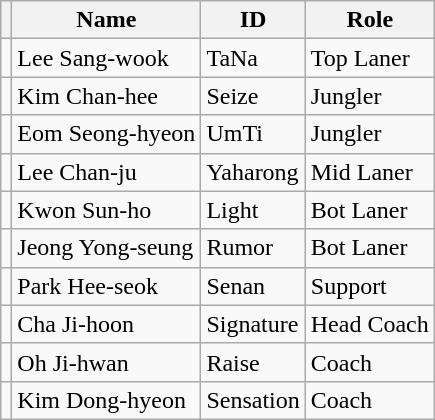<table class="wikitable">
<tr>
<th></th>
<th>Name</th>
<th>ID</th>
<th>Role</th>
</tr>
<tr>
<td></td>
<td>Lee Sang-wook</td>
<td>TaNa</td>
<td>Top Laner</td>
</tr>
<tr>
<td></td>
<td>Kim Chan-hee</td>
<td>Seize</td>
<td>Jungler</td>
</tr>
<tr>
<td></td>
<td>Eom Seong-hyeon</td>
<td>UmTi</td>
<td>Jungler</td>
</tr>
<tr>
<td></td>
<td>Lee Chan-ju</td>
<td>Yaharong</td>
<td>Mid Laner</td>
</tr>
<tr>
<td></td>
<td>Kwon Sun-ho</td>
<td>Light</td>
<td>Bot Laner</td>
</tr>
<tr>
<td></td>
<td>Jeong Yong-seung</td>
<td>Rumor</td>
<td>Bot Laner</td>
</tr>
<tr>
<td></td>
<td>Park Hee-seok</td>
<td>Senan</td>
<td>Support</td>
</tr>
<tr>
<td></td>
<td>Cha Ji-hoon</td>
<td>Signature</td>
<td>Head Coach</td>
</tr>
<tr>
<td></td>
<td>Oh Ji-hwan</td>
<td>Raise</td>
<td>Coach</td>
</tr>
<tr>
<td></td>
<td>Kim Dong-hyeon</td>
<td>Sensation</td>
<td>Coach</td>
</tr>
</table>
